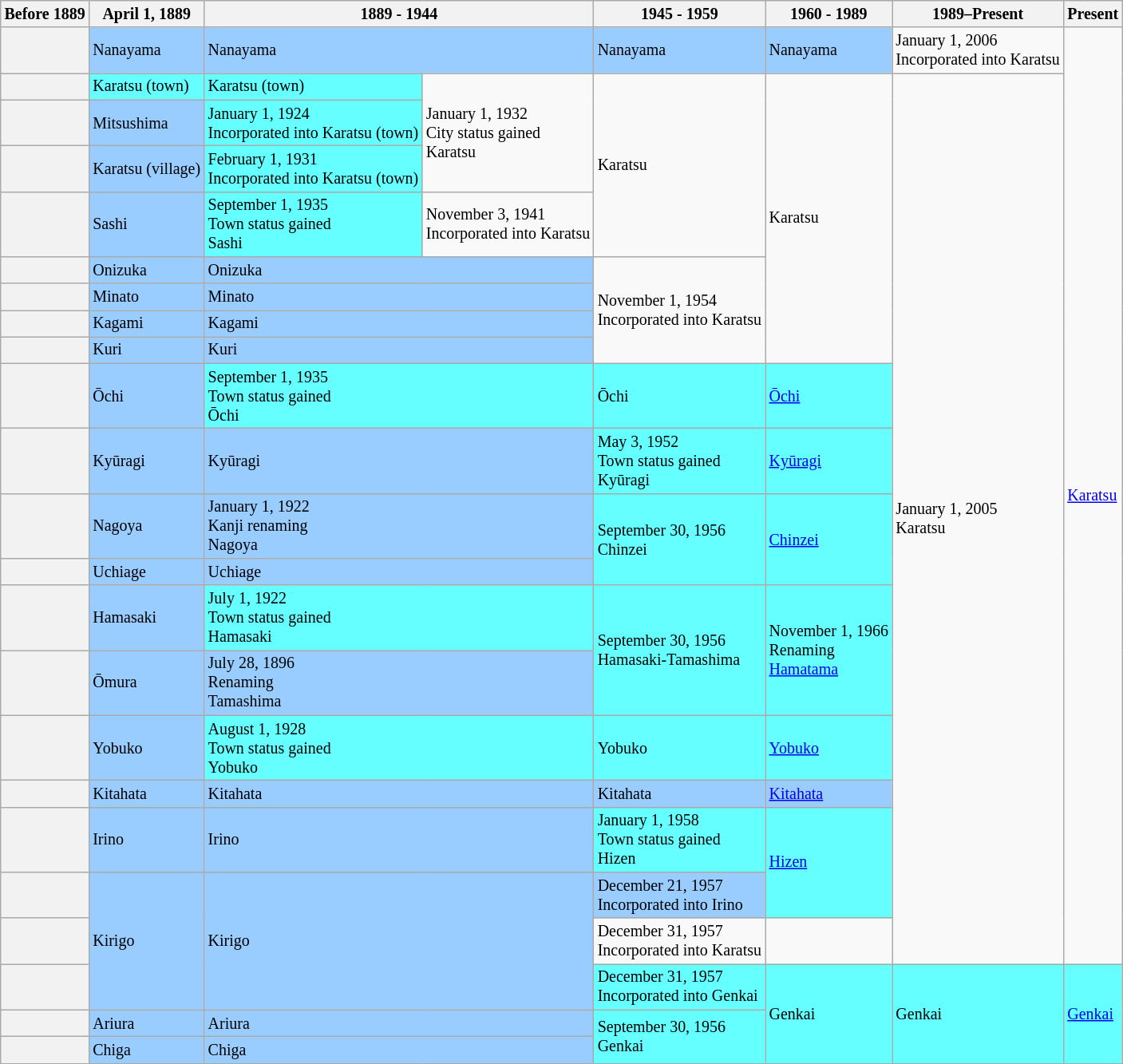<table class="wikitable" style="font-size:smaller">
<tr>
<th>Before 1889</th>
<th>April 1, 1889</th>
<th colspan=2>1889 - 1944</th>
<th>1945 - 1959</th>
<th>1960 - 1989</th>
<th>1989–Present</th>
<th>Present</th>
</tr>
<tr>
<th></th>
<td bgcolor="#99CCFF">Nanayama</td>
<td colspan=2 bgcolor="#99CCFF">Nanayama</td>
<td bgcolor="#99CCFF">Nanayama</td>
<td bgcolor="#99CCFF">Nanayama</td>
<td>January 1, 2006<br>Incorporated into Karatsu</td>
<td rowspan=20><a href='#'>Karatsu</a></td>
</tr>
<tr>
<th></th>
<td bgcolor="#66FFFF">Karatsu (town)</td>
<td bgcolor="#66FFFF">Karatsu (town)</td>
<td rowspan=3>January 1, 1932<br>City status gained<br>Karatsu</td>
<td rowspan=4>Karatsu</td>
<td rowspan=8>Karatsu</td>
<td rowspan=19>January 1, 2005<br>Karatsu</td>
</tr>
<tr>
<th></th>
<td bgcolor="#99CCFF">Mitsushima</td>
<td bgcolor="#66FFFF">January 1, 1924<br>Incorporated into Karatsu (town)</td>
</tr>
<tr>
<th></th>
<td bgcolor="#99CCFF">Karatsu (village)</td>
<td bgcolor="#66FFFF">February 1, 1931<br>Incorporated into Karatsu (town)</td>
</tr>
<tr>
<th></th>
<td bgcolor="#99CCFF">Sashi</td>
<td bgcolor="#66FFFF">September 1, 1935<br>Town status gained<br>Sashi</td>
<td>November 3, 1941<br>Incorporated into Karatsu</td>
</tr>
<tr>
<th></th>
<td bgcolor="#99CCFF">Onizuka</td>
<td colspan=2 bgcolor="#99CCFF">Onizuka</td>
<td rowspan=4>November 1, 1954<br>Incorporated into Karatsu</td>
</tr>
<tr>
<th></th>
<td bgcolor="#99CCFF">Minato</td>
<td colspan=2 bgcolor="#99CCFF">Minato</td>
</tr>
<tr>
<th></th>
<td bgcolor="#99CCFF">Kagami</td>
<td colspan=2 bgcolor="#99CCFF">Kagami</td>
</tr>
<tr>
<th></th>
<td bgcolor="#99CCFF">Kuri</td>
<td colspan=2 bgcolor="#99CCFF">Kuri</td>
</tr>
<tr>
<th></th>
<td bgcolor="#99CCFF">Ōchi</td>
<td colspan=2 bgcolor="#66FFFF">September 1, 1935<br>Town status gained<br>Ōchi</td>
<td bgcolor="#66FFFF">Ōchi</td>
<td bgcolor="#66FFFF"><a href='#'>Ōchi</a></td>
</tr>
<tr>
<th></th>
<td bgcolor="#99CCFF">Kyūragi</td>
<td colspan=2 bgcolor="#99CCFF">Kyūragi</td>
<td bgcolor="#66FFFF">May 3, 1952<br>Town status gained<br>Kyūragi</td>
<td bgcolor="#66FFFF"><a href='#'>Kyūragi</a></td>
</tr>
<tr>
<th></th>
<td bgcolor="#99CCFF">Nagoya</td>
<td colspan=2 bgcolor="#99CCFF">January 1, 1922<br>Kanji renaming<br>Nagoya</td>
<td rowspan=2 bgcolor="#66FFFF">September 30, 1956<br>Chinzei</td>
<td rowspan=2 bgcolor="#66FFFF"><a href='#'>Chinzei</a></td>
</tr>
<tr>
<th></th>
<td bgcolor="#99CCFF">Uchiage</td>
<td colspan=2 bgcolor="#99CCFF">Uchiage</td>
</tr>
<tr>
<th></th>
<td bgcolor="#99CCFF">Hamasaki</td>
<td colspan=2 bgcolor="#66FFFF">July 1, 1922<br>Town status gained<br>Hamasaki</td>
<td rowspan=2 bgcolor="#66FFFF">September 30, 1956<br>Hamasaki-Tamashima</td>
<td rowspan=2 bgcolor="#66FFFF">November 1, 1966<br>Renaming<br><a href='#'>Hamatama</a></td>
</tr>
<tr>
<th></th>
<td bgcolor="#99CCFF">Ōmura</td>
<td colspan=2 bgcolor="#99CCFF">July 28, 1896<br>Renaming<br>Tamashima</td>
</tr>
<tr>
<th></th>
<td bgcolor="#99CCFF">Yobuko</td>
<td colspan=2 bgcolor="#66FFFF">August 1, 1928<br>Town status gained<br>Yobuko</td>
<td bgcolor="#66FFFF">Yobuko</td>
<td bgcolor="#66FFFF"><a href='#'>Yobuko</a></td>
</tr>
<tr>
<th></th>
<td bgcolor="#99CCFF">Kitahata</td>
<td colspan=2 bgcolor="#99CCFF">Kitahata</td>
<td bgcolor="#99CCFF">Kitahata</td>
<td bgcolor="#99CCFF"><a href='#'>Kitahata</a></td>
</tr>
<tr>
<th></th>
<td bgcolor="#99CCFF">Irino</td>
<td colspan=2 bgcolor="#99CCFF">Irino</td>
<td bgcolor="#66FFFF">January 1, 1958<br>Town status gained<br>Hizen</td>
<td rowspan=2 bgcolor="#66FFFF"><a href='#'>Hizen</a></td>
</tr>
<tr>
<th></th>
<td rowspan=3 bgcolor="#99CCFF">Kirigo</td>
<td rowspan=3 colspan=2 bgcolor="#99CCFF">Kirigo</td>
<td bgcolor="#99CCFF">December 21, 1957<br>Incorporated into Irino</td>
</tr>
<tr>
<th></th>
<td>December 31, 1957<br>Incorporated into Karatsu</td>
<td></td>
</tr>
<tr>
<th></th>
<td bgcolor="#66FFFF">December 31, 1957<br>Incorporated into Genkai</td>
<td rowspan=3 bgcolor="#66FFFF">Genkai</td>
<td rowspan=3 bgcolor="#66FFFF">Genkai</td>
<td rowspan=3 bgcolor="#66FFFF"><a href='#'>Genkai</a></td>
</tr>
<tr>
<th></th>
<td bgcolor="#99CCFF">Ariura</td>
<td colspan=2 bgcolor="#99CCFF">Ariura</td>
<td rowspan=2 bgcolor="#66FFFF">September 30, 1956<br>Genkai</td>
</tr>
<tr>
<th></th>
<td bgcolor="#99CCFF">Chiga</td>
<td colspan=2 bgcolor="#99CCFF">Chiga</td>
</tr>
</table>
